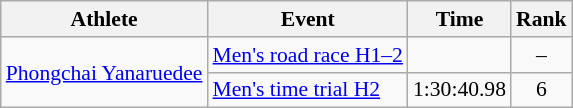<table class=wikitable style="font-size:90%">
<tr>
<th>Athlete</th>
<th>Event</th>
<th>Time</th>
<th>Rank</th>
</tr>
<tr>
<td rowspan=2><a href='#'>Phongchai Yanaruedee</a></td>
<td><a href='#'>Men's road race H1–2</a></td>
<td align=center></td>
<td align=center>–</td>
</tr>
<tr>
<td><a href='#'>Men's time trial H2</a></td>
<td>1:30:40.98</td>
<td align=center>6</td>
</tr>
</table>
